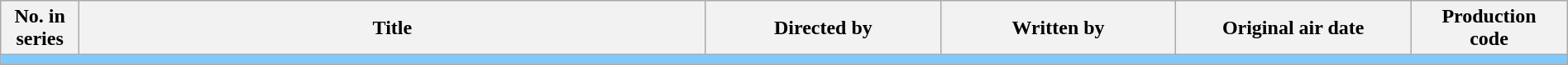<table class="wikitable plainrowheaders" style="width:100%;">
<tr>
<th style="width:5%;">No. in<br>series</th>
<th style="width:40%;">Title</th>
<th style="width:15%;">Directed by</th>
<th style="width:15%;">Written by</th>
<th style="width:15%;">Original air date</th>
<th style="width:10%;">Production<br>code</th>
</tr>
<tr>
<td colspan="6" style="background:#80c9ff;"></td>
</tr>
<tr>
</tr>
</table>
